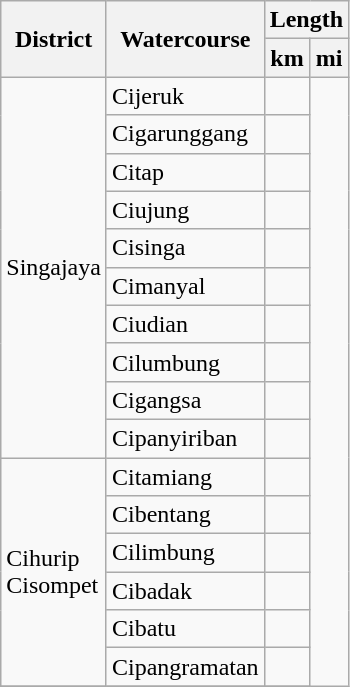<table class=wikitable>
<tr>
<th rowspan=2>District</th>
<th rowspan=2>Watercourse</th>
<th colspan=2>Length</th>
</tr>
<tr>
<th>km</th>
<th>mi</th>
</tr>
<tr>
<td rowspan=10>Singajaya</td>
<td>Cijeruk</td>
<td></td>
</tr>
<tr>
<td>Cigarunggang</td>
<td></td>
</tr>
<tr>
<td>Citap</td>
<td></td>
</tr>
<tr>
<td>Ciujung</td>
<td></td>
</tr>
<tr>
<td>Cisinga</td>
<td></td>
</tr>
<tr>
<td>Cimanyal</td>
<td></td>
</tr>
<tr>
<td>Ciudian</td>
<td></td>
</tr>
<tr>
<td>Cilumbung</td>
<td></td>
</tr>
<tr>
<td>Cigangsa</td>
<td></td>
</tr>
<tr>
<td>Cipanyiriban</td>
<td></td>
</tr>
<tr>
<td rowspan=6>Cihurip <br>Cisompet</td>
<td>Citamiang</td>
<td></td>
</tr>
<tr>
<td>Cibentang</td>
<td></td>
</tr>
<tr>
<td>Cilimbung</td>
<td></td>
</tr>
<tr>
<td>Cibadak</td>
<td></td>
</tr>
<tr>
<td>Cibatu</td>
<td></td>
</tr>
<tr>
<td>Cipangramatan</td>
<td></td>
</tr>
<tr>
</tr>
</table>
